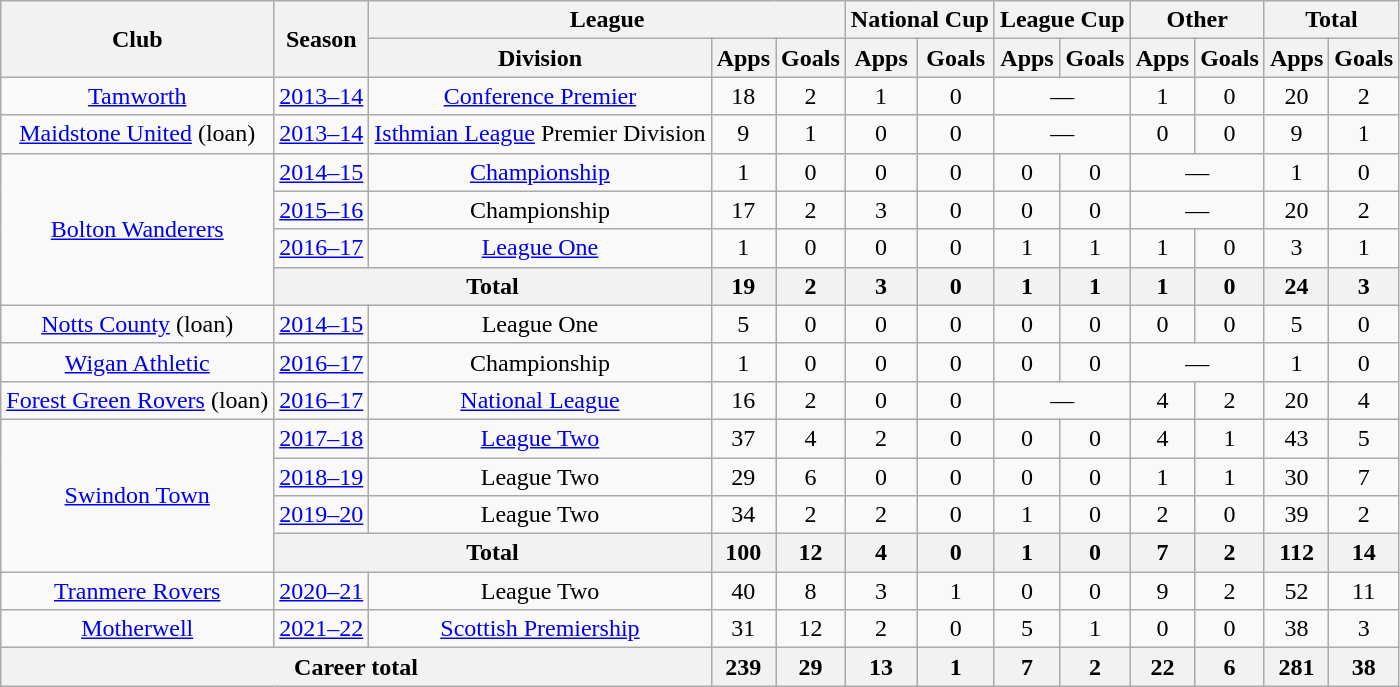<table class="wikitable" style="text-align:center">
<tr>
<th rowspan="2">Club</th>
<th rowspan="2">Season</th>
<th colspan="3">League</th>
<th colspan="2">National Cup</th>
<th colspan="2">League Cup</th>
<th colspan="2">Other</th>
<th colspan="2">Total</th>
</tr>
<tr>
<th>Division</th>
<th>Apps</th>
<th>Goals</th>
<th>Apps</th>
<th>Goals</th>
<th>Apps</th>
<th>Goals</th>
<th>Apps</th>
<th>Goals</th>
<th>Apps</th>
<th>Goals</th>
</tr>
<tr>
<td><a href='#'>Tamworth</a></td>
<td><a href='#'>2013–14</a></td>
<td><a href='#'>Conference Premier</a></td>
<td>18</td>
<td>2</td>
<td>1</td>
<td>0</td>
<td colspan="2">—</td>
<td>1</td>
<td>0</td>
<td>20</td>
<td>2</td>
</tr>
<tr>
<td><a href='#'>Maidstone United</a> (loan)</td>
<td><a href='#'>2013–14</a></td>
<td><a href='#'>Isthmian League</a> Premier Division</td>
<td>9</td>
<td>1</td>
<td>0</td>
<td>0</td>
<td colspan="2">—</td>
<td>0</td>
<td>0</td>
<td>9</td>
<td>1</td>
</tr>
<tr>
<td rowspan="4"><a href='#'>Bolton Wanderers</a></td>
<td><a href='#'>2014–15</a></td>
<td><a href='#'>Championship</a></td>
<td>1</td>
<td>0</td>
<td>0</td>
<td>0</td>
<td>0</td>
<td>0</td>
<td colspan="2">—</td>
<td>1</td>
<td>0</td>
</tr>
<tr>
<td><a href='#'>2015–16</a></td>
<td>Championship</td>
<td>17</td>
<td>2</td>
<td>3</td>
<td>0</td>
<td>0</td>
<td>0</td>
<td colspan="2">—</td>
<td>20</td>
<td>2</td>
</tr>
<tr>
<td><a href='#'>2016–17</a></td>
<td><a href='#'>League One</a></td>
<td>1</td>
<td>0</td>
<td>0</td>
<td>0</td>
<td>1</td>
<td>1</td>
<td>1</td>
<td>0</td>
<td>3</td>
<td>1</td>
</tr>
<tr>
<th colspan="2">Total</th>
<th>19</th>
<th>2</th>
<th>3</th>
<th>0</th>
<th>1</th>
<th>1</th>
<th>1</th>
<th>0</th>
<th>24</th>
<th>3</th>
</tr>
<tr>
<td><a href='#'>Notts County</a> (loan)</td>
<td><a href='#'>2014–15</a></td>
<td>League One</td>
<td>5</td>
<td>0</td>
<td>0</td>
<td>0</td>
<td>0</td>
<td>0</td>
<td>0</td>
<td>0</td>
<td>5</td>
<td>0</td>
</tr>
<tr>
<td><a href='#'>Wigan Athletic</a></td>
<td><a href='#'>2016–17</a></td>
<td>Championship</td>
<td>1</td>
<td>0</td>
<td>0</td>
<td>0</td>
<td>0</td>
<td>0</td>
<td colspan="2">—</td>
<td>1</td>
<td>0</td>
</tr>
<tr>
<td><a href='#'>Forest Green Rovers</a> (loan)</td>
<td><a href='#'>2016–17</a></td>
<td><a href='#'>National League</a></td>
<td>16</td>
<td>2</td>
<td>0</td>
<td>0</td>
<td colspan="2">—</td>
<td>4</td>
<td>2</td>
<td>20</td>
<td>4</td>
</tr>
<tr>
<td rowspan="4"><a href='#'>Swindon Town</a></td>
<td><a href='#'>2017–18</a></td>
<td><a href='#'>League Two</a></td>
<td>37</td>
<td>4</td>
<td>2</td>
<td>0</td>
<td>0</td>
<td>0</td>
<td>4</td>
<td>1</td>
<td>43</td>
<td>5</td>
</tr>
<tr>
<td><a href='#'>2018–19</a></td>
<td>League Two</td>
<td>29</td>
<td>6</td>
<td>0</td>
<td>0</td>
<td>0</td>
<td>0</td>
<td>1</td>
<td>1</td>
<td>30</td>
<td>7</td>
</tr>
<tr>
<td><a href='#'>2019–20</a></td>
<td>League Two</td>
<td>34</td>
<td>2</td>
<td>2</td>
<td>0</td>
<td>1</td>
<td>0</td>
<td>2</td>
<td>0</td>
<td>39</td>
<td>2</td>
</tr>
<tr>
<th colspan="2">Total</th>
<th>100</th>
<th>12</th>
<th>4</th>
<th>0</th>
<th>1</th>
<th>0</th>
<th>7</th>
<th>2</th>
<th>112</th>
<th>14</th>
</tr>
<tr>
<td><a href='#'>Tranmere Rovers</a></td>
<td><a href='#'>2020–21</a></td>
<td>League Two</td>
<td>40</td>
<td>8</td>
<td>3</td>
<td>1</td>
<td>0</td>
<td>0</td>
<td>9</td>
<td>2</td>
<td>52</td>
<td>11</td>
</tr>
<tr>
<td><a href='#'>Motherwell</a></td>
<td><a href='#'>2021–22</a></td>
<td><a href='#'>Scottish Premiership</a></td>
<td>31</td>
<td>12</td>
<td>2</td>
<td>0</td>
<td>5</td>
<td>1</td>
<td>0</td>
<td>0</td>
<td>38</td>
<td>3</td>
</tr>
<tr>
<th colspan="3">Career total</th>
<th>239</th>
<th>29</th>
<th>13</th>
<th>1</th>
<th>7</th>
<th>2</th>
<th>22</th>
<th>6</th>
<th>281</th>
<th>38</th>
</tr>
</table>
